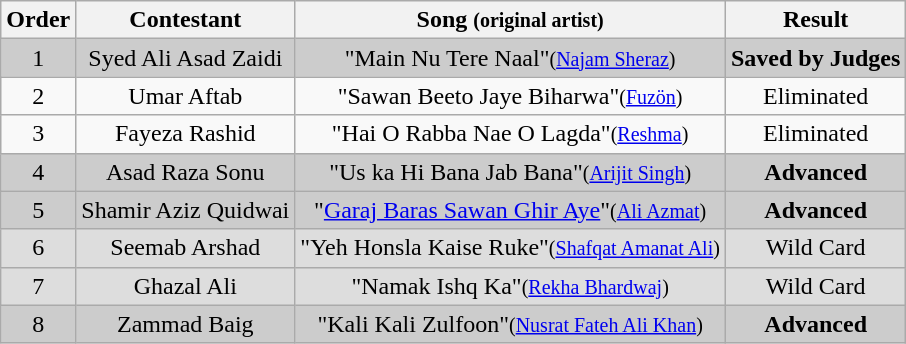<table class="wikitable plainrowheaders" style="text-align:center;">
<tr>
<th scope="col">Order</th>
<th scope="col">Contestant</th>
<th scope="col">Song <small> (original artist)</small></th>
<th scope="col">Result</th>
</tr>
<tr style="background:#ccc;">
<td>1</td>
<td>Syed Ali Asad Zaidi</td>
<td>"Main Nu Tere Naal"<small>(<a href='#'>Najam Sheraz</a>)</small></td>
<td><strong>Saved by Judges</strong></td>
</tr>
<tr>
<td>2</td>
<td>Umar Aftab</td>
<td>"Sawan Beeto Jaye Biharwa"<small>(<a href='#'>Fuzön</a>)</small></td>
<td>Eliminated</td>
</tr>
<tr>
<td>3</td>
<td>Fayeza Rashid</td>
<td>"Hai O Rabba Nae O Lagda"<small>(<a href='#'>Reshma</a>) </small></td>
<td>Eliminated</td>
</tr>
<tr style="background:#ccc;">
<td>4</td>
<td>Asad Raza Sonu</td>
<td>"Us ka Hi Bana Jab Bana"<small>(<a href='#'>Arijit Singh</a>)</small></td>
<td><strong>Advanced</strong></td>
</tr>
<tr style="background:#ccc;">
<td>5</td>
<td>Shamir Aziz Quidwai</td>
<td>"<a href='#'>Garaj Baras Sawan Ghir Aye</a>"<small>(<a href='#'>Ali Azmat</a>)</small></td>
<td><strong>Advanced</strong></td>
</tr>
<tr style="background:#ddd;">
<td>6</td>
<td>Seemab Arshad</td>
<td>"Yeh Honsla Kaise Ruke"<small>(<a href='#'>Shafqat Amanat Ali</a>)</small></td>
<td>Wild Card</td>
</tr>
<tr style="background:#ddd;">
<td>7</td>
<td>Ghazal Ali</td>
<td>"Namak Ishq Ka"<small>(<a href='#'>Rekha Bhardwaj</a>)</small></td>
<td>Wild Card</td>
</tr>
<tr style="background:#ccc;">
<td>8</td>
<td>Zammad Baig</td>
<td>"Kali Kali Zulfoon"<small>(<a href='#'>Nusrat Fateh Ali Khan</a>)</small></td>
<td><strong>Advanced</strong></td>
</tr>
</table>
